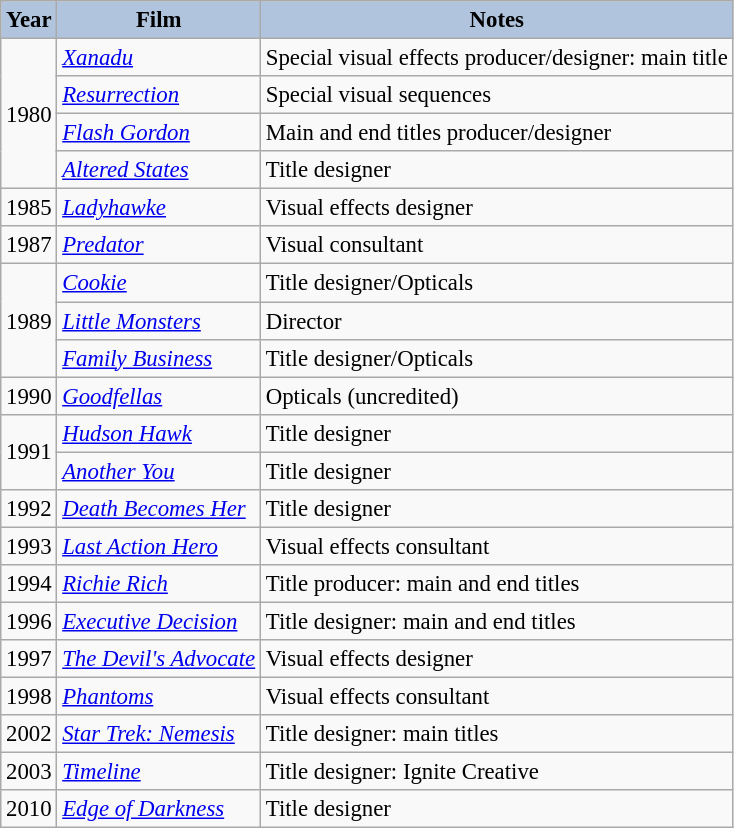<table class="wikitable" style="font-size:95%;">
<tr>
<th style="background:#B0C4DE;">Year</th>
<th style="background:#B0C4DE;">Film</th>
<th style="background:#B0C4DE;">Notes</th>
</tr>
<tr>
<td rowspan="4">1980</td>
<td><em><a href='#'>Xanadu</a></em></td>
<td>Special visual effects producer/designer: main title</td>
</tr>
<tr>
<td><em><a href='#'>Resurrection</a></em></td>
<td>Special visual sequences</td>
</tr>
<tr>
<td><em><a href='#'>Flash Gordon</a></em></td>
<td>Main and end titles producer/designer</td>
</tr>
<tr>
<td><em><a href='#'>Altered States</a></em></td>
<td>Title designer</td>
</tr>
<tr>
<td>1985</td>
<td><em><a href='#'>Ladyhawke</a></em></td>
<td>Visual effects designer</td>
</tr>
<tr>
<td>1987</td>
<td><em><a href='#'>Predator</a></em></td>
<td>Visual consultant</td>
</tr>
<tr>
<td rowspan="3">1989</td>
<td><em><a href='#'>Cookie</a></em></td>
<td>Title designer/Opticals</td>
</tr>
<tr>
<td><em><a href='#'>Little Monsters</a></em></td>
<td>Director</td>
</tr>
<tr>
<td><em><a href='#'>Family Business</a></em></td>
<td>Title designer/Opticals</td>
</tr>
<tr>
<td>1990</td>
<td><em><a href='#'>Goodfellas</a></em></td>
<td>Opticals (uncredited)</td>
</tr>
<tr>
<td rowspan="2">1991</td>
<td><em><a href='#'>Hudson Hawk</a></em></td>
<td>Title designer</td>
</tr>
<tr>
<td><em><a href='#'>Another You</a></em></td>
<td>Title designer</td>
</tr>
<tr>
<td>1992</td>
<td><em><a href='#'>Death Becomes Her</a></em></td>
<td>Title designer</td>
</tr>
<tr>
<td>1993</td>
<td><em><a href='#'>Last Action Hero</a></em></td>
<td>Visual effects consultant</td>
</tr>
<tr>
<td>1994</td>
<td><em><a href='#'>Richie Rich</a></em></td>
<td>Title producer: main and end titles</td>
</tr>
<tr>
<td>1996</td>
<td><em><a href='#'>Executive Decision</a></em></td>
<td>Title designer: main and end titles</td>
</tr>
<tr>
<td>1997</td>
<td><em><a href='#'>The Devil's Advocate</a></em></td>
<td>Visual effects designer</td>
</tr>
<tr>
<td>1998</td>
<td><em><a href='#'>Phantoms</a></em></td>
<td>Visual effects consultant</td>
</tr>
<tr>
<td>2002</td>
<td><em><a href='#'>Star Trek: Nemesis</a></em></td>
<td>Title designer: main titles</td>
</tr>
<tr>
<td>2003</td>
<td><em><a href='#'>Timeline</a></em></td>
<td>Title designer: Ignite Creative</td>
</tr>
<tr>
<td>2010</td>
<td><em><a href='#'>Edge of Darkness</a></em></td>
<td>Title designer</td>
</tr>
</table>
